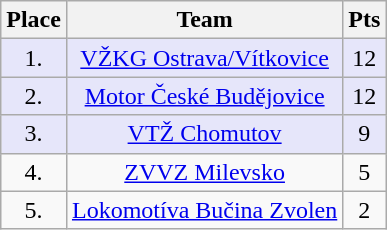<table class="wikitable">
<tr>
<th>Place</th>
<th>Team</th>
<th>Pts</th>
</tr>
<tr align="center" bgcolor="#e6e6fa">
<td>1.</td>
<td><a href='#'>VŽKG Ostrava/Vítkovice</a></td>
<td>12</td>
</tr>
<tr align="center" bgcolor="#e6e6fa">
<td>2.</td>
<td><a href='#'>Motor České Budějovice</a></td>
<td>12</td>
</tr>
<tr align="center" bgcolor="#e6e6fa">
<td>3.</td>
<td><a href='#'>VTŽ Chomutov</a></td>
<td>9</td>
</tr>
<tr align="center">
<td>4.</td>
<td><a href='#'>ZVVZ Milevsko</a></td>
<td>5</td>
</tr>
<tr align="center">
<td>5.</td>
<td><a href='#'>Lokomotíva Bučina Zvolen</a></td>
<td>2</td>
</tr>
</table>
